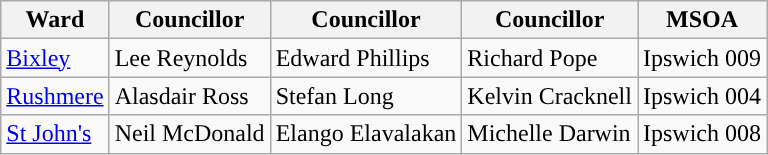<table class="wikitable">
<tr>
<th>Ward</th>
<th>Councillor</th>
<th>Councillor</th>
<th>Councillor</th>
<th>MSOA</th>
</tr>
<tr>
<td><a href='#'>Bixley</a></td>
<td ! style="background-color:">Lee Reynolds</td>
<td ! style="background-color:">Edward Phillips</td>
<td ! style="background-color:">Richard Pope</td>
<td>Ipswich 009</td>
</tr>
<tr>
<td><a href='#'>Rushmere</a></td>
<td ! style="background-color:">Alasdair Ross</td>
<td ! style="background-color:">Stefan Long</td>
<td ! style="background-color:">Kelvin Cracknell</td>
<td>Ipswich 004</td>
</tr>
<tr>
<td><a href='#'>St John's</a></td>
<td ! style="background-color:">Neil McDonald</td>
<td ! style="background-color:">Elango Elavalakan</td>
<td ! style="background-color:">Michelle Darwin</td>
<td>Ipswich 008</td>
</tr>
</table>
